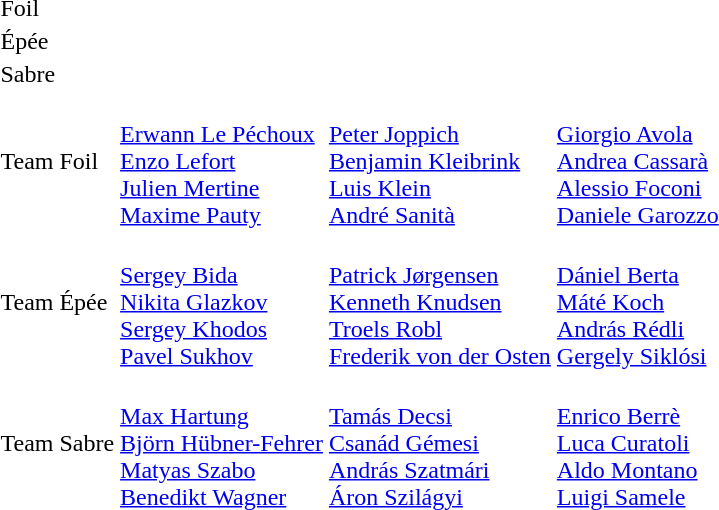<table>
<tr>
<td rowspan=2>Foil</td>
<td rowspan=2></td>
<td rowspan=2></td>
<td></td>
</tr>
<tr>
<td></td>
</tr>
<tr>
<td rowspan=2>Épée</td>
<td rowspan=2></td>
<td rowspan=2></td>
<td></td>
</tr>
<tr>
<td></td>
</tr>
<tr>
<td rowspan=2>Sabre</td>
<td rowspan=2></td>
<td rowspan=2></td>
<td></td>
</tr>
<tr>
<td></td>
</tr>
<tr>
<td>Team Foil</td>
<td><br><a href='#'>Erwann Le Péchoux</a><br><a href='#'>Enzo Lefort</a><br><a href='#'>Julien Mertine</a><br><a href='#'>Maxime Pauty</a></td>
<td><br><a href='#'>Peter Joppich</a><br><a href='#'>Benjamin Kleibrink</a><br><a href='#'>Luis Klein</a><br><a href='#'>André Sanità</a></td>
<td><br><a href='#'>Giorgio Avola</a><br><a href='#'>Andrea Cassarà</a><br><a href='#'>Alessio Foconi</a><br><a href='#'>Daniele Garozzo</a></td>
</tr>
<tr>
<td>Team Épée</td>
<td><br><a href='#'>Sergey Bida</a><br><a href='#'>Nikita Glazkov</a><br><a href='#'>Sergey Khodos</a><br><a href='#'>Pavel Sukhov</a></td>
<td><br><a href='#'>Patrick Jørgensen</a><br><a href='#'>Kenneth Knudsen</a><br><a href='#'>Troels Robl</a><br><a href='#'>Frederik von der Osten</a></td>
<td><br><a href='#'>Dániel Berta</a><br><a href='#'>Máté Koch</a><br><a href='#'>András Rédli</a><br><a href='#'>Gergely Siklósi</a></td>
</tr>
<tr>
<td>Team Sabre</td>
<td><br><a href='#'>Max Hartung</a><br><a href='#'>Björn Hübner-Fehrer</a><br><a href='#'>Matyas Szabo</a><br><a href='#'>Benedikt Wagner</a></td>
<td><br><a href='#'>Tamás Decsi</a><br><a href='#'>Csanád Gémesi</a><br><a href='#'>András Szatmári</a><br><a href='#'>Áron Szilágyi</a></td>
<td><br><a href='#'>Enrico Berrè</a><br><a href='#'>Luca Curatoli</a><br><a href='#'>Aldo Montano</a><br><a href='#'>Luigi Samele</a></td>
</tr>
</table>
